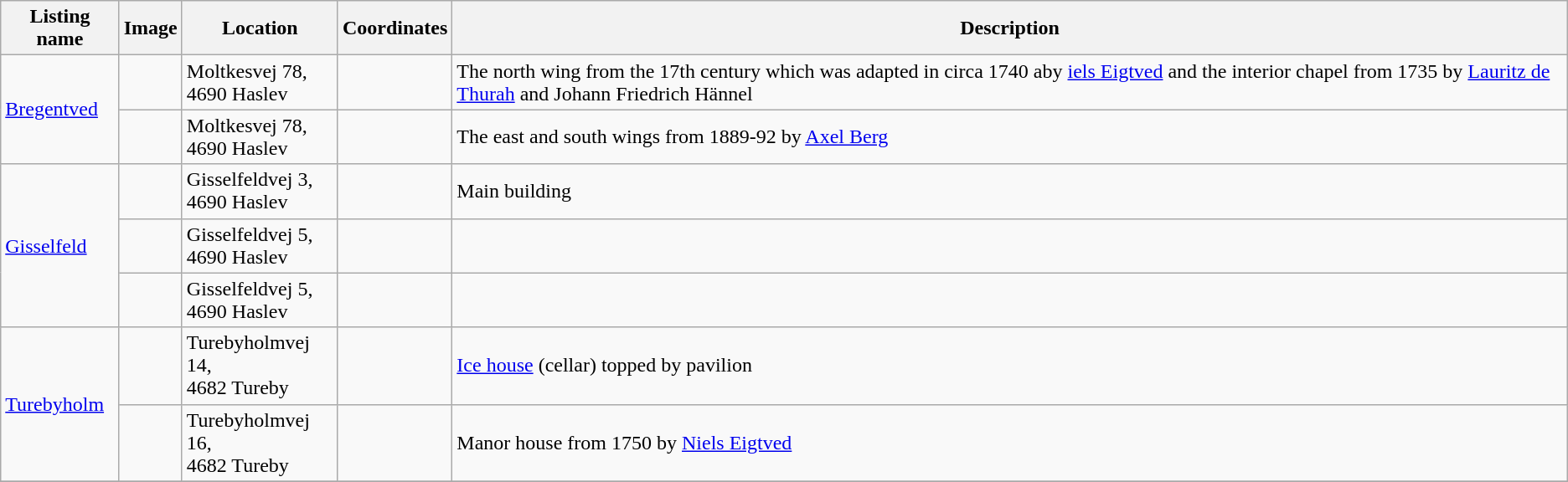<table class="wikitable sortable">
<tr>
<th>Listing name</th>
<th>Image</th>
<th>Location</th>
<th>Coordinates</th>
<th>Description</th>
</tr>
<tr>
<td rowspan="2"><a href='#'>Bregentved</a></td>
<td></td>
<td>Moltkesvej 78,<br> 4690 Haslev</td>
<td></td>
<td>The north wing from the 17th century which was adapted in circa  1740 aby <a href='#'>iels Eigtved</a> and the interior chapel from 1735 by <a href='#'>Lauritz de Thurah</a> and Johann Friedrich Hännel</td>
</tr>
<tr>
<td></td>
<td>Moltkesvej 78,<br> 4690 Haslev</td>
<td></td>
<td>The east and south wings from 1889-92 by <a href='#'>Axel Berg</a></td>
</tr>
<tr>
<td rowspan="3"><a href='#'>Gisselfeld</a></td>
<td></td>
<td>Gisselfeldvej 3,<br> 4690 Haslev</td>
<td></td>
<td>Main building</td>
</tr>
<tr>
<td></td>
<td>Gisselfeldvej 5,<br> 4690 Haslev</td>
<td></td>
<td></td>
</tr>
<tr>
<td></td>
<td>Gisselfeldvej 5,<br> 4690 Haslev</td>
<td></td>
<td></td>
</tr>
<tr>
<td rowspan="2"><a href='#'>Turebyholm</a></td>
<td></td>
<td>Turebyholmvej 14,<br> 4682 Tureby</td>
<td></td>
<td><a href='#'>Ice house</a> (cellar) topped by pavilion</td>
</tr>
<tr>
<td></td>
<td>Turebyholmvej 16,<br> 4682 Tureby</td>
<td></td>
<td>Manor house from 1750 by <a href='#'>Niels Eigtved</a></td>
</tr>
<tr>
</tr>
</table>
